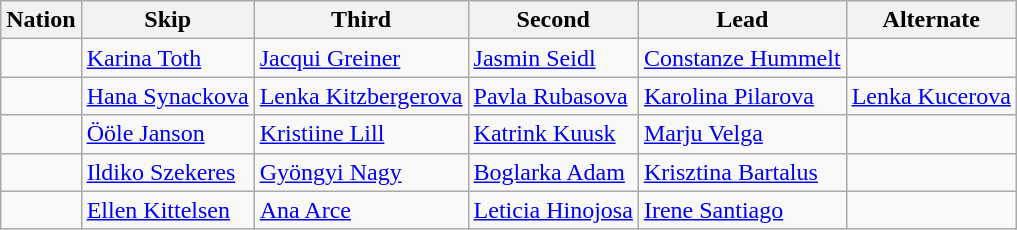<table class="wikitable">
<tr>
<th>Nation</th>
<th>Skip</th>
<th>Third</th>
<th>Second</th>
<th>Lead</th>
<th>Alternate</th>
</tr>
<tr>
<td></td>
<td><a href='#'>Karina Toth</a></td>
<td><a href='#'>Jacqui Greiner</a></td>
<td><a href='#'>Jasmin Seidl</a></td>
<td><a href='#'>Constanze Hummelt</a></td>
<td></td>
</tr>
<tr>
<td></td>
<td><a href='#'>Hana Synackova</a></td>
<td><a href='#'>Lenka Kitzbergerova</a></td>
<td><a href='#'>Pavla Rubasova</a></td>
<td><a href='#'>Karolina Pilarova</a></td>
<td><a href='#'>Lenka Kucerova</a></td>
</tr>
<tr>
<td></td>
<td><a href='#'>Ööle Janson</a></td>
<td><a href='#'>Kristiine Lill</a></td>
<td><a href='#'>Katrink Kuusk</a></td>
<td><a href='#'>Marju Velga</a></td>
<td></td>
</tr>
<tr>
<td></td>
<td><a href='#'>Ildiko Szekeres</a></td>
<td><a href='#'>Gyöngyi Nagy</a></td>
<td><a href='#'>Boglarka Adam</a></td>
<td><a href='#'>Krisztina Bartalus</a></td>
<td></td>
</tr>
<tr>
<td></td>
<td><a href='#'>Ellen Kittelsen</a></td>
<td><a href='#'>Ana Arce</a></td>
<td><a href='#'>Leticia Hinojosa</a></td>
<td><a href='#'>Irene Santiago</a></td>
<td></td>
</tr>
</table>
